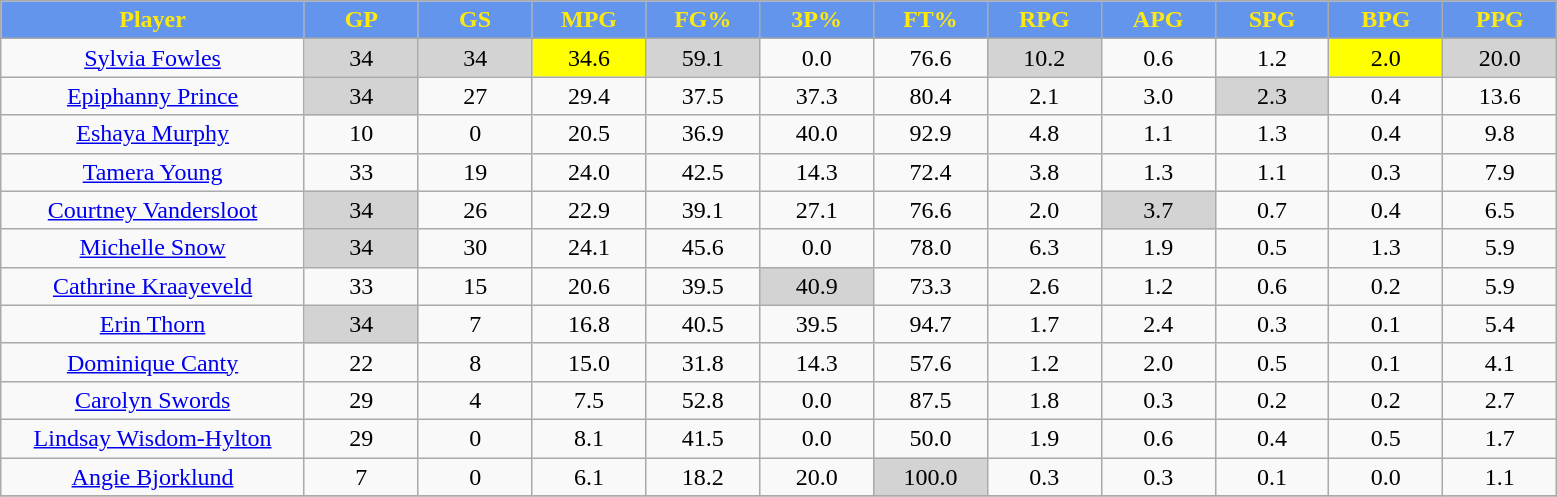<table class="wikitable sortable" style="text-align:center;">
<tr>
<th style="background:#6495ED;color:#FDE910;" width="16%">Player</th>
<th style="background:#6495ED;color:#FDE910;" width="6%">GP</th>
<th style="background:#6495ED;color:#FDE910;" width="6%">GS</th>
<th style="background:#6495ED;color:#FDE910;" width="6%">MPG</th>
<th style="background:#6495ED;color:#FDE910;" width="6%">FG%</th>
<th style="background:#6495ED;color:#FDE910;" width="6%">3P%</th>
<th style="background:#6495ED;color:#FDE910;" width="6%">FT%</th>
<th style="background:#6495ED;color:#FDE910;" width="6%">RPG</th>
<th style="background:#6495ED;color:#FDE910;" width="6%">APG</th>
<th style="background:#6495ED;color:#FDE910;" width="6%">SPG</th>
<th style="background:#6495ED;color:#FDE910;" width="6%">BPG</th>
<th style="background:#6495ED;color:#FDE910;" width="6%">PPG</th>
</tr>
<tr>
<td><a href='#'>Sylvia Fowles</a></td>
<td style="background:#D3D3D3;">34</td>
<td style="background:#D3D3D3;">34</td>
<td style="background:yellow;">34.6</td>
<td style="background:#D3D3D3;">59.1</td>
<td>0.0</td>
<td>76.6</td>
<td style="background:#D3D3D3;">10.2</td>
<td>0.6</td>
<td>1.2</td>
<td style="background:yellow;">2.0</td>
<td style="background:#D3D3D3;">20.0</td>
</tr>
<tr>
<td><a href='#'>Epiphanny Prince</a></td>
<td style="background:#D3D3D3;">34</td>
<td>27</td>
<td>29.4</td>
<td>37.5</td>
<td>37.3</td>
<td>80.4</td>
<td>2.1</td>
<td>3.0</td>
<td style="background:#D3D3D3;">2.3</td>
<td>0.4</td>
<td>13.6</td>
</tr>
<tr>
<td><a href='#'>Eshaya Murphy</a></td>
<td>10</td>
<td>0</td>
<td>20.5</td>
<td>36.9</td>
<td>40.0</td>
<td>92.9</td>
<td>4.8</td>
<td>1.1</td>
<td>1.3</td>
<td>0.4</td>
<td>9.8</td>
</tr>
<tr>
<td><a href='#'>Tamera Young</a></td>
<td>33</td>
<td>19</td>
<td>24.0</td>
<td>42.5</td>
<td>14.3</td>
<td>72.4</td>
<td>3.8</td>
<td>1.3</td>
<td>1.1</td>
<td>0.3</td>
<td>7.9</td>
</tr>
<tr>
<td><a href='#'>Courtney Vandersloot</a></td>
<td style="background:#D3D3D3;">34</td>
<td>26</td>
<td>22.9</td>
<td>39.1</td>
<td>27.1</td>
<td>76.6</td>
<td>2.0</td>
<td style="background:#D3D3D3;">3.7</td>
<td>0.7</td>
<td>0.4</td>
<td>6.5</td>
</tr>
<tr>
<td><a href='#'>Michelle Snow</a></td>
<td style="background:#D3D3D3;">34</td>
<td>30</td>
<td>24.1</td>
<td>45.6</td>
<td>0.0</td>
<td>78.0</td>
<td>6.3</td>
<td>1.9</td>
<td>0.5</td>
<td>1.3</td>
<td>5.9</td>
</tr>
<tr>
<td><a href='#'>Cathrine Kraayeveld</a></td>
<td>33</td>
<td>15</td>
<td>20.6</td>
<td>39.5</td>
<td style="background:#D3D3D3;">40.9</td>
<td>73.3</td>
<td>2.6</td>
<td>1.2</td>
<td>0.6</td>
<td>0.2</td>
<td>5.9</td>
</tr>
<tr>
<td><a href='#'>Erin Thorn</a></td>
<td style="background:#D3D3D3;">34</td>
<td>7</td>
<td>16.8</td>
<td>40.5</td>
<td>39.5</td>
<td>94.7</td>
<td>1.7</td>
<td>2.4</td>
<td>0.3</td>
<td>0.1</td>
<td>5.4</td>
</tr>
<tr>
<td><a href='#'>Dominique Canty</a></td>
<td>22</td>
<td>8</td>
<td>15.0</td>
<td>31.8</td>
<td>14.3</td>
<td>57.6</td>
<td>1.2</td>
<td>2.0</td>
<td>0.5</td>
<td>0.1</td>
<td>4.1</td>
</tr>
<tr>
<td><a href='#'>Carolyn Swords</a></td>
<td>29</td>
<td>4</td>
<td>7.5</td>
<td>52.8</td>
<td>0.0</td>
<td>87.5</td>
<td>1.8</td>
<td>0.3</td>
<td>0.2</td>
<td>0.2</td>
<td>2.7</td>
</tr>
<tr>
<td><a href='#'>Lindsay Wisdom-Hylton</a></td>
<td>29</td>
<td>0</td>
<td>8.1</td>
<td>41.5</td>
<td>0.0</td>
<td>50.0</td>
<td>1.9</td>
<td>0.6</td>
<td>0.4</td>
<td>0.5</td>
<td>1.7</td>
</tr>
<tr>
<td><a href='#'>Angie Bjorklund</a></td>
<td>7</td>
<td>0</td>
<td>6.1</td>
<td>18.2</td>
<td>20.0</td>
<td style="background:#D3D3D3;">100.0</td>
<td>0.3</td>
<td>0.3</td>
<td>0.1</td>
<td>0.0</td>
<td>1.1</td>
</tr>
<tr>
</tr>
</table>
